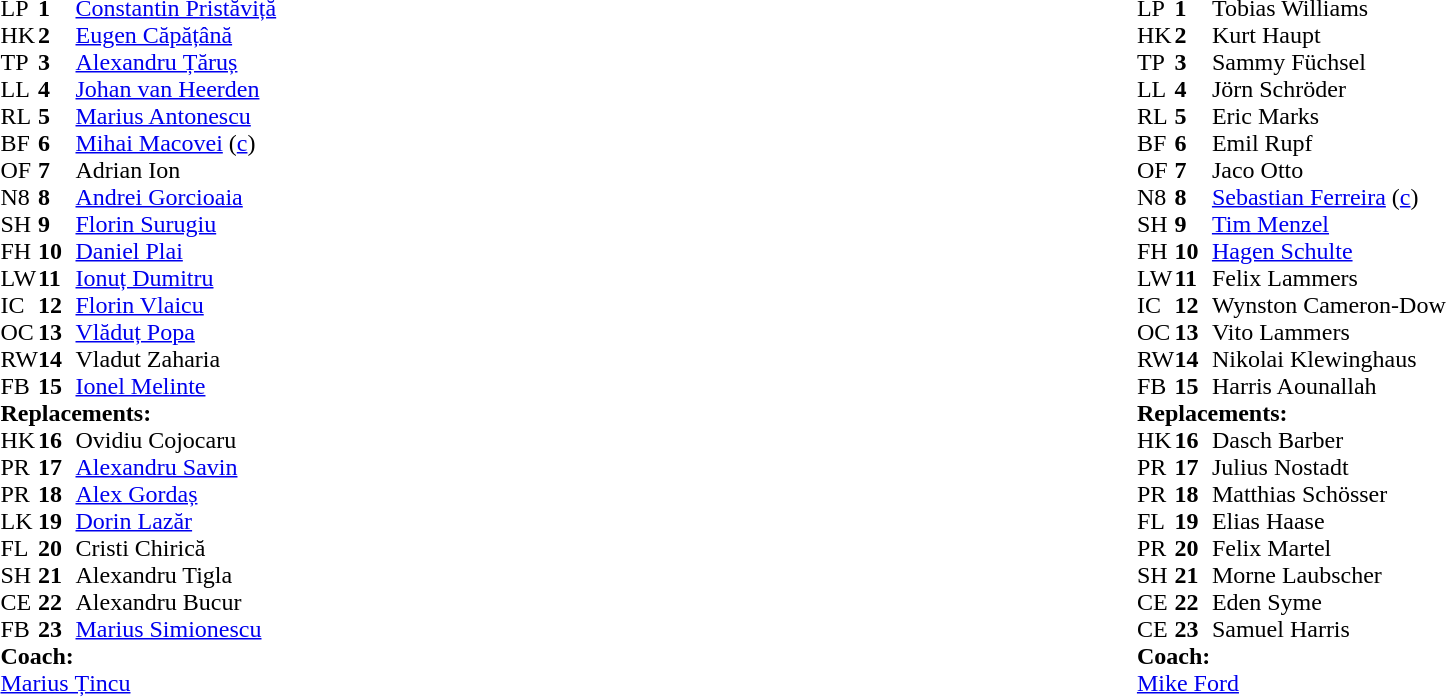<table style="width:100%">
<tr>
<td style="vertical-align:top;width:50%"><br><table cellspacing="0" cellpadding="0">
<tr>
<th width="25"></th>
<th width="25"></th>
</tr>
<tr>
<td>LP</td>
<td><strong>1</strong></td>
<td><a href='#'>Constantin Pristăviță</a></td>
<td></td>
<td></td>
</tr>
<tr>
<td>HK</td>
<td><strong>2</strong></td>
<td><a href='#'>Eugen Căpățână</a></td>
<td></td>
<td></td>
</tr>
<tr>
<td>TP</td>
<td><strong>3</strong></td>
<td><a href='#'>Alexandru Țăruș</a></td>
<td></td>
<td></td>
</tr>
<tr>
<td>LL</td>
<td><strong>4</strong></td>
<td><a href='#'>Johan van Heerden</a></td>
</tr>
<tr>
<td>RL</td>
<td><strong>5</strong></td>
<td><a href='#'>Marius Antonescu</a></td>
</tr>
<tr>
<td>BF</td>
<td><strong>6</strong></td>
<td><a href='#'>Mihai Macovei</a> (<a href='#'>c</a>)</td>
</tr>
<tr>
<td>OF</td>
<td><strong>7</strong></td>
<td>Adrian Ion</td>
<td></td>
<td></td>
</tr>
<tr>
<td>N8</td>
<td><strong>8</strong></td>
<td><a href='#'>Andrei Gorcioaia</a></td>
<td></td>
<td></td>
</tr>
<tr>
<td>SH</td>
<td><strong>9</strong></td>
<td><a href='#'>Florin Surugiu</a></td>
<td></td>
<td></td>
</tr>
<tr>
<td>FH</td>
<td><strong>10</strong></td>
<td><a href='#'>Daniel Plai</a></td>
</tr>
<tr>
<td>LW</td>
<td><strong>11</strong></td>
<td><a href='#'>Ionuț Dumitru</a></td>
</tr>
<tr>
<td>IC</td>
<td><strong>12</strong></td>
<td><a href='#'>Florin Vlaicu</a></td>
</tr>
<tr>
<td>OC</td>
<td><strong>13</strong></td>
<td><a href='#'>Vlăduț Popa</a></td>
<td></td>
<td></td>
</tr>
<tr>
<td>RW</td>
<td><strong>14</strong></td>
<td>Vladut Zaharia</td>
</tr>
<tr>
<td>FB</td>
<td><strong>15</strong></td>
<td><a href='#'>Ionel Melinte</a></td>
<td></td>
<td></td>
</tr>
<tr>
<td colspan="4"><strong>Replacements:</strong></td>
</tr>
<tr>
<td>HK</td>
<td><strong>16</strong></td>
<td>Ovidiu Cojocaru</td>
<td></td>
<td></td>
</tr>
<tr>
<td>PR</td>
<td><strong>17</strong></td>
<td><a href='#'>Alexandru Savin</a></td>
<td></td>
<td></td>
</tr>
<tr>
<td>PR</td>
<td><strong>18</strong></td>
<td><a href='#'>Alex Gordaș</a></td>
<td></td>
<td></td>
</tr>
<tr>
<td>LK</td>
<td><strong>19</strong></td>
<td><a href='#'>Dorin Lazăr</a></td>
<td></td>
<td></td>
</tr>
<tr>
<td>FL</td>
<td><strong>20</strong></td>
<td>Cristi Chirică</td>
<td></td>
<td></td>
</tr>
<tr>
<td>SH</td>
<td><strong>21</strong></td>
<td>Alexandru Tigla</td>
<td></td>
<td></td>
</tr>
<tr>
<td>CE</td>
<td><strong>22</strong></td>
<td>Alexandru Bucur</td>
<td></td>
<td></td>
</tr>
<tr>
<td>FB</td>
<td><strong>23</strong></td>
<td><a href='#'>Marius Simionescu</a></td>
<td></td>
<td></td>
</tr>
<tr>
<td colspan="4"><strong>Coach:</strong></td>
</tr>
<tr>
<td colspan="4"><a href='#'>Marius Țincu</a></td>
</tr>
</table>
</td>
<td style="vertical-align:top"></td>
<td style="vertical-align:top;width:40%"><br><table cellspacing="0" cellpadding="0">
<tr>
<th width="25"></th>
<th width="25"></th>
</tr>
<tr>
<td>LP</td>
<td><strong>1</strong></td>
<td>Tobias Williams</td>
</tr>
<tr>
<td>HK</td>
<td><strong>2</strong></td>
<td>Kurt Haupt</td>
<td></td>
<td></td>
</tr>
<tr>
<td>TP</td>
<td><strong>3</strong></td>
<td>Sammy Füchsel</td>
<td></td>
<td></td>
</tr>
<tr>
<td>LL</td>
<td><strong>4</strong></td>
<td>Jörn Schröder</td>
<td></td>
<td></td>
</tr>
<tr>
<td>RL</td>
<td><strong>5</strong></td>
<td>Eric Marks</td>
</tr>
<tr>
<td>BF</td>
<td><strong>6</strong></td>
<td>Emil Rupf</td>
</tr>
<tr>
<td>OF</td>
<td><strong>7</strong></td>
<td>Jaco Otto</td>
<td></td>
<td></td>
</tr>
<tr>
<td>N8</td>
<td><strong>8</strong></td>
<td><a href='#'>Sebastian Ferreira</a> (<a href='#'>c</a>)</td>
</tr>
<tr>
<td>SH</td>
<td><strong>9</strong></td>
<td><a href='#'>Tim Menzel</a></td>
<td></td>
<td></td>
</tr>
<tr>
<td>FH</td>
<td><strong>10</strong></td>
<td><a href='#'>Hagen Schulte</a></td>
</tr>
<tr>
<td>LW</td>
<td><strong>11</strong></td>
<td>Felix Lammers</td>
<td></td>
<td></td>
<td></td>
<td></td>
</tr>
<tr>
<td>IC</td>
<td><strong>12</strong></td>
<td>Wynston Cameron-Dow</td>
</tr>
<tr>
<td>OC</td>
<td><strong>13</strong></td>
<td>Vito Lammers</td>
<td></td>
<td></td>
</tr>
<tr>
<td>RW</td>
<td><strong>14</strong></td>
<td>Nikolai Klewinghaus</td>
</tr>
<tr>
<td>FB</td>
<td><strong>15</strong></td>
<td>Harris Aounallah</td>
</tr>
<tr>
<td colspan="4"><strong>Replacements:</strong></td>
</tr>
<tr>
<td>HK</td>
<td><strong>16</strong></td>
<td>Dasch Barber</td>
<td></td>
<td></td>
</tr>
<tr>
<td>PR</td>
<td><strong>17</strong></td>
<td>Julius Nostadt</td>
<td></td>
<td></td>
</tr>
<tr>
<td>PR</td>
<td><strong>18</strong></td>
<td>Matthias Schösser</td>
<td></td>
<td></td>
<td></td>
</tr>
<tr>
<td>FL</td>
<td><strong>19</strong></td>
<td>Elias Haase</td>
<td></td>
<td></td>
</tr>
<tr>
<td>PR</td>
<td><strong>20</strong></td>
<td>Felix Martel</td>
<td></td>
<td></td>
</tr>
<tr>
<td>SH</td>
<td><strong>21</strong></td>
<td>Morne Laubscher</td>
<td></td>
<td></td>
</tr>
<tr>
<td>CE</td>
<td><strong>22</strong></td>
<td>Eden Syme</td>
<td></td>
<td></td>
</tr>
<tr>
<td>CE</td>
<td><strong>23</strong></td>
<td>Samuel Harris</td>
<td></td>
<td></td>
<td></td>
<td></td>
</tr>
<tr>
<td colspan="4"><strong>Coach:</strong></td>
</tr>
<tr>
<td colspan="4"><a href='#'>Mike Ford</a></td>
</tr>
</table>
</td>
</tr>
</table>
